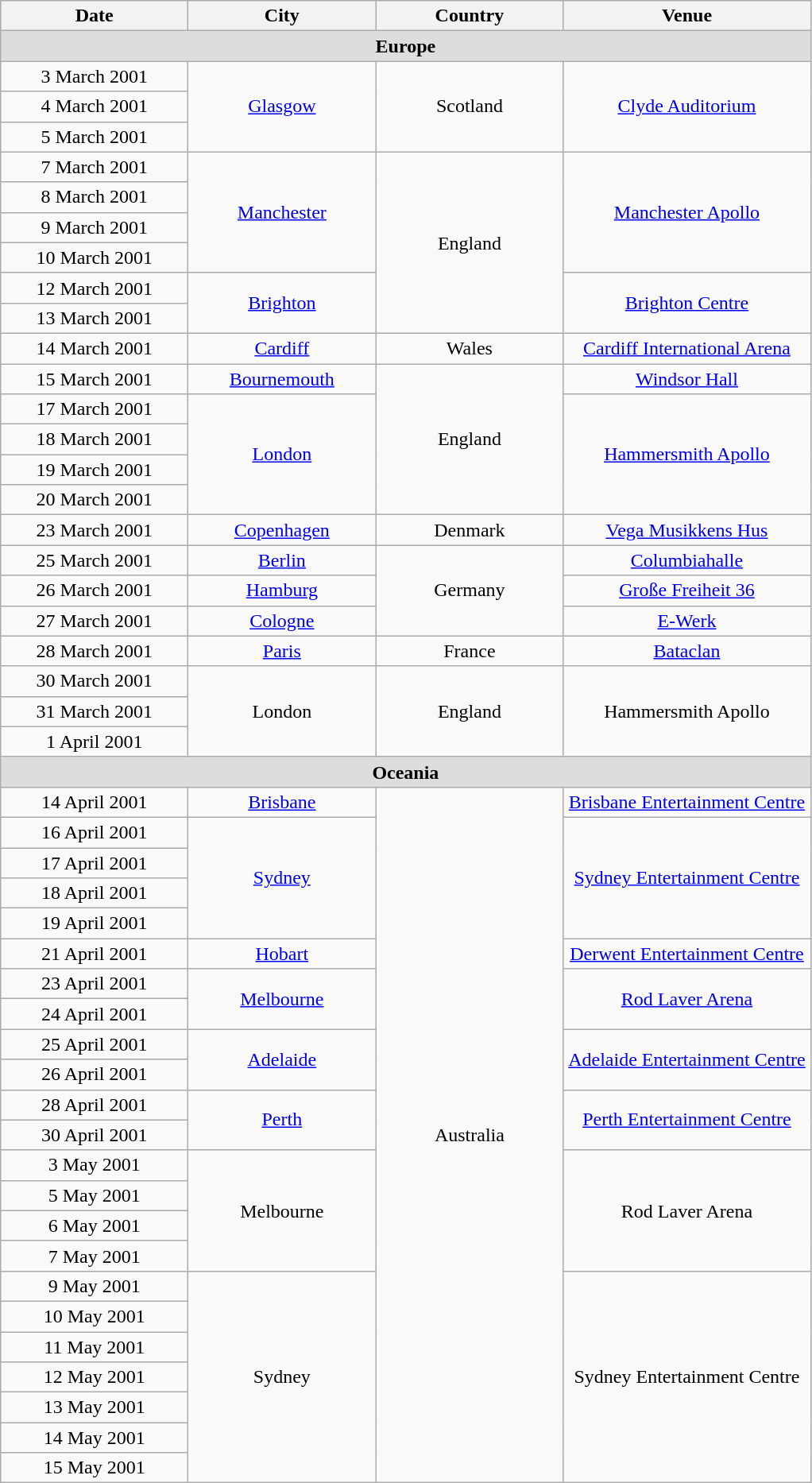<table class="wikitable" style="text-align:center;">
<tr>
<th width="150">Date</th>
<th width="150">City</th>
<th width="150">Country</th>
<th width="200">Venue</th>
</tr>
<tr bgcolor="#DDDDDD">
<td colspan=4><strong>Europe</strong></td>
</tr>
<tr>
<td>3 March 2001</td>
<td rowspan="3"><a href='#'>Glasgow</a></td>
<td rowspan="3">Scotland</td>
<td rowspan="3"><a href='#'>Clyde Auditorium</a></td>
</tr>
<tr>
<td>4 March 2001</td>
</tr>
<tr>
<td>5 March 2001</td>
</tr>
<tr>
<td>7 March 2001</td>
<td rowspan="4"><a href='#'>Manchester</a></td>
<td rowspan="6">England</td>
<td rowspan="4"><a href='#'>Manchester Apollo</a></td>
</tr>
<tr>
<td>8 March 2001</td>
</tr>
<tr>
<td>9 March 2001</td>
</tr>
<tr>
<td>10 March 2001</td>
</tr>
<tr>
<td>12 March 2001</td>
<td rowspan="2"><a href='#'>Brighton</a></td>
<td rowspan="2"><a href='#'>Brighton Centre</a></td>
</tr>
<tr>
<td>13 March 2001</td>
</tr>
<tr>
<td>14 March 2001</td>
<td><a href='#'>Cardiff</a></td>
<td>Wales</td>
<td><a href='#'>Cardiff International Arena</a></td>
</tr>
<tr>
<td>15 March 2001</td>
<td><a href='#'>Bournemouth</a></td>
<td rowspan="5">England</td>
<td><a href='#'>Windsor Hall</a></td>
</tr>
<tr>
<td>17 March 2001</td>
<td rowspan="4"><a href='#'>London</a></td>
<td rowspan="4"><a href='#'>Hammersmith Apollo</a></td>
</tr>
<tr>
<td>18 March 2001</td>
</tr>
<tr>
<td>19 March 2001</td>
</tr>
<tr>
<td>20 March 2001</td>
</tr>
<tr>
<td>23 March 2001</td>
<td><a href='#'>Copenhagen</a></td>
<td>Denmark</td>
<td><a href='#'>Vega Musikkens Hus</a></td>
</tr>
<tr>
<td>25 March 2001</td>
<td><a href='#'>Berlin</a></td>
<td rowspan="3">Germany</td>
<td><a href='#'>Columbiahalle</a></td>
</tr>
<tr>
<td>26 March 2001</td>
<td><a href='#'>Hamburg</a></td>
<td><a href='#'>Große Freiheit 36</a></td>
</tr>
<tr>
<td>27 March 2001</td>
<td><a href='#'>Cologne</a></td>
<td><a href='#'>E-Werk</a></td>
</tr>
<tr>
<td>28 March 2001</td>
<td><a href='#'>Paris</a></td>
<td>France</td>
<td><a href='#'>Bataclan</a></td>
</tr>
<tr>
<td>30 March 2001</td>
<td rowspan="3">London</td>
<td rowspan="3">England</td>
<td rowspan="3">Hammersmith Apollo</td>
</tr>
<tr>
<td>31 March 2001</td>
</tr>
<tr>
<td>1 April 2001</td>
</tr>
<tr bgcolor="#DDDDDD">
<td colspan=4><strong>Oceania</strong></td>
</tr>
<tr>
<td>14 April 2001</td>
<td><a href='#'>Brisbane</a></td>
<td rowspan="23">Australia</td>
<td><a href='#'>Brisbane Entertainment Centre</a></td>
</tr>
<tr>
<td>16 April 2001</td>
<td rowspan="4"><a href='#'>Sydney</a></td>
<td rowspan="4"><a href='#'>Sydney Entertainment Centre</a></td>
</tr>
<tr>
<td>17 April 2001</td>
</tr>
<tr>
<td>18 April 2001</td>
</tr>
<tr>
<td>19 April 2001</td>
</tr>
<tr>
<td>21 April 2001</td>
<td><a href='#'>Hobart</a></td>
<td><a href='#'>Derwent Entertainment Centre</a></td>
</tr>
<tr>
<td>23 April 2001</td>
<td rowspan="2"><a href='#'>Melbourne</a></td>
<td rowspan="2"><a href='#'>Rod Laver Arena</a></td>
</tr>
<tr>
<td>24 April 2001</td>
</tr>
<tr>
<td>25 April 2001</td>
<td rowspan="2"><a href='#'>Adelaide</a></td>
<td rowspan="2"><a href='#'>Adelaide Entertainment Centre</a></td>
</tr>
<tr>
<td>26 April 2001</td>
</tr>
<tr>
<td>28 April 2001</td>
<td rowspan="2"><a href='#'>Perth</a></td>
<td rowspan="2"><a href='#'>Perth Entertainment Centre</a></td>
</tr>
<tr>
<td>30 April 2001</td>
</tr>
<tr>
<td>3 May 2001</td>
<td rowspan="4">Melbourne</td>
<td rowspan="4">Rod Laver Arena</td>
</tr>
<tr>
<td>5 May 2001</td>
</tr>
<tr>
<td>6 May 2001</td>
</tr>
<tr>
<td>7 May 2001</td>
</tr>
<tr>
<td>9 May 2001</td>
<td rowspan="7">Sydney</td>
<td rowspan="7">Sydney Entertainment Centre</td>
</tr>
<tr>
<td>10 May 2001</td>
</tr>
<tr>
<td>11 May 2001</td>
</tr>
<tr>
<td>12 May 2001</td>
</tr>
<tr>
<td>13 May 2001</td>
</tr>
<tr>
<td>14 May 2001</td>
</tr>
<tr>
<td>15 May 2001</td>
</tr>
</table>
